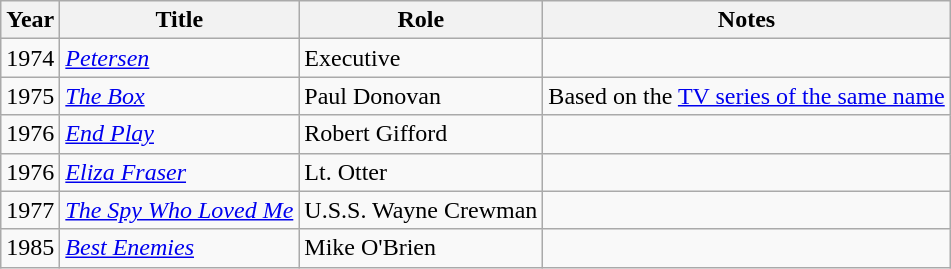<table class="wikitable">
<tr>
<th>Year</th>
<th>Title</th>
<th>Role</th>
<th>Notes</th>
</tr>
<tr>
<td>1974</td>
<td><em><a href='#'>Petersen</a></em></td>
<td>Executive</td>
<td></td>
</tr>
<tr>
<td>1975</td>
<td><em><a href='#'>The Box</a></em></td>
<td>Paul Donovan</td>
<td>Based on the <a href='#'>TV series of the same name</a></td>
</tr>
<tr>
<td>1976</td>
<td><em><a href='#'>End Play</a></em></td>
<td>Robert Gifford</td>
<td></td>
</tr>
<tr>
<td>1976</td>
<td><em><a href='#'>Eliza Fraser</a></em></td>
<td>Lt. Otter</td>
<td></td>
</tr>
<tr>
<td>1977</td>
<td><em><a href='#'>The Spy Who Loved Me</a></em></td>
<td>U.S.S. Wayne Crewman</td>
<td></td>
</tr>
<tr>
<td>1985</td>
<td><em><a href='#'>Best Enemies</a></em></td>
<td>Mike O'Brien</td>
<td></td>
</tr>
</table>
